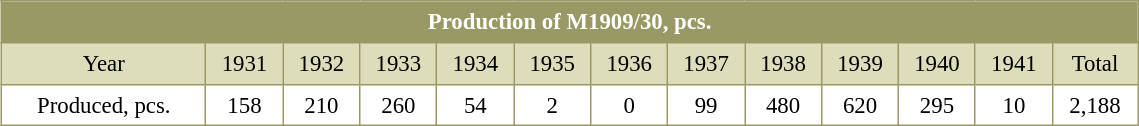<table border=0 cellspacing=0 cellpadding=2 style="margin:0 0 .5em 1em; width:60%; background:#fff; border-collapse:collapse; border:1px solid #996; line-height:1.5; font-size:95%">
<tr style="vertical-align:top; text-align:center; border:1px solid #996; background-color:#996; color:#fff; font-weight:bold;">
<td colspan="13">Production of M1909/30, pcs.</td>
</tr>
<tr style="vertical-align:top; border:1px solid #996; background-color:#ddb; text-align:center;">
<td style="border:1px solid #996">Year</td>
<td style="border:1px solid #996">1931</td>
<td style="border:1px solid #996">1932</td>
<td style="border:1px solid #996">1933</td>
<td style="border:1px solid #996">1934</td>
<td style="border:1px solid #996">1935</td>
<td style="border:1px solid #996">1936</td>
<td style="border:1px solid #996">1937</td>
<td style="border:1px solid #996">1938</td>
<td style="border:1px solid #996">1939</td>
<td style="border:1px solid #996">1940</td>
<td style="border:1px solid #996">1941</td>
<td style="border:1px solid #996">Total</td>
</tr>
<tr style="vertical-align:top; text-align:center;">
<td style="border:1px solid #996">Produced, pcs.</td>
<td style="border:1px solid #996">158</td>
<td style="border:1px solid #996">210</td>
<td style="border:1px solid #996">260</td>
<td style="border:1px solid #996">54</td>
<td style="border:1px solid #996">2</td>
<td style="border:1px solid #996">0</td>
<td style="border:1px solid #996">99</td>
<td style="border:1px solid #996">480</td>
<td style="border:1px solid #996">620</td>
<td style="border:1px solid #996">295</td>
<td style="border:1px solid #996">10</td>
<td style="border:1px solid #996">2,188</td>
</tr>
</table>
